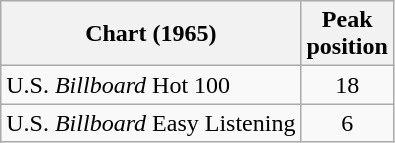<table class="wikitable sortable">
<tr>
<th align="left">Chart (1965)</th>
<th align="center">Peak<br>position</th>
</tr>
<tr>
<td align="left">U.S. <em>Billboard</em> Hot 100</td>
<td align="center">18</td>
</tr>
<tr>
<td align="left">U.S. <em>Billboard</em> Easy Listening</td>
<td align="center">6</td>
</tr>
</table>
